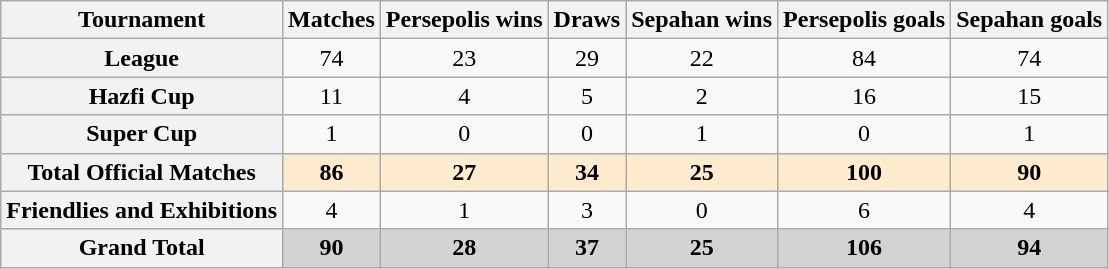<table class="wikitable" style="text-align: center;">
<tr>
<th>Tournament</th>
<th>Matches</th>
<th>Persepolis wins</th>
<th>Draws</th>
<th>Sepahan wins</th>
<th>Persepolis goals</th>
<th>Sepahan goals</th>
</tr>
<tr>
<th>League</th>
<td>74</td>
<td>23</td>
<td>29</td>
<td>22</td>
<td>84</td>
<td>74</td>
</tr>
<tr>
<th>Hazfi Cup</th>
<td>11</td>
<td>4</td>
<td>5</td>
<td>2</td>
<td>16</td>
<td>15</td>
</tr>
<tr>
<th>Super Cup</th>
<td>1</td>
<td>0</td>
<td>0</td>
<td>1</td>
<td>0</td>
<td>1</td>
</tr>
<tr style="background:blanchedalmond">
<th>Total Official Matches</th>
<td><strong>86</strong></td>
<td><strong>27</strong></td>
<td><strong>34</strong></td>
<td><strong>25</strong></td>
<td><strong>100</strong></td>
<td><strong>90</strong></td>
</tr>
<tr>
<th>Friendlies and Exhibitions</th>
<td>4</td>
<td>1</td>
<td>3</td>
<td>0</td>
<td>6</td>
<td>4</td>
</tr>
<tr style="background:lightgrey">
<th>Grand Total</th>
<td><strong>90</strong></td>
<td><strong>28</strong></td>
<td><strong>37</strong></td>
<td><strong>25</strong></td>
<td><strong>106</strong></td>
<td><strong>94</strong></td>
</tr>
</table>
